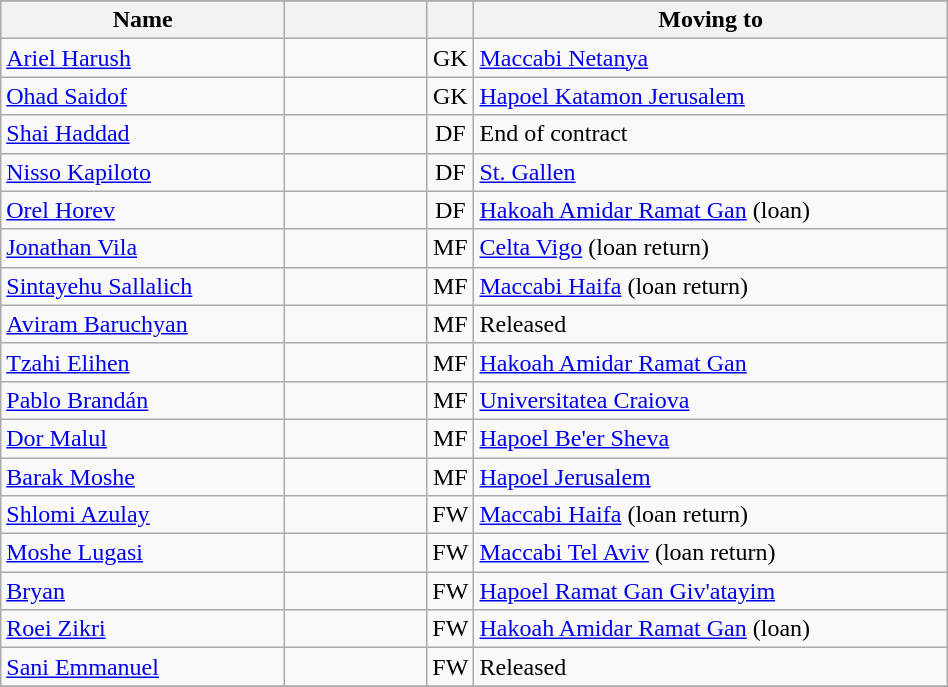<table class="wikitable" style="text-align: center; width:50%">
<tr>
</tr>
<tr>
<th width=30% align="center">Name</th>
<th width=15% align="center"></th>
<th width=5% align="center"></th>
<th width=50% align="center">Moving to</th>
</tr>
<tr>
<td align=left><a href='#'>Ariel Harush</a></td>
<td></td>
<td>GK</td>
<td align=left> <a href='#'>Maccabi Netanya</a></td>
</tr>
<tr>
<td align=left><a href='#'>Ohad Saidof</a></td>
<td></td>
<td>GK</td>
<td align=left> <a href='#'>Hapoel Katamon Jerusalem</a></td>
</tr>
<tr>
<td align=left><a href='#'>Shai Haddad</a></td>
<td></td>
<td>DF</td>
<td align=left>End of contract</td>
</tr>
<tr>
<td align=left><a href='#'>Nisso Kapiloto</a></td>
<td></td>
<td>DF</td>
<td align=left> <a href='#'>St. Gallen</a></td>
</tr>
<tr>
<td align=left><a href='#'>Orel Horev</a></td>
<td></td>
<td>DF</td>
<td align=left><a href='#'>Hakoah Amidar Ramat Gan</a> (loan)</td>
</tr>
<tr>
<td align=left><a href='#'>Jonathan Vila</a></td>
<td></td>
<td>MF</td>
<td align=left> <a href='#'>Celta Vigo</a> (loan return)</td>
</tr>
<tr>
<td align=left><a href='#'>Sintayehu Sallalich</a></td>
<td></td>
<td>MF</td>
<td align=left> <a href='#'>Maccabi Haifa</a> (loan return)</td>
</tr>
<tr>
<td align=left><a href='#'>Aviram Baruchyan</a></td>
<td></td>
<td>MF</td>
<td align=left>Released</td>
</tr>
<tr>
<td align=left><a href='#'>Tzahi Elihen</a></td>
<td></td>
<td>MF</td>
<td align=left><a href='#'>Hakoah Amidar Ramat Gan</a></td>
</tr>
<tr>
<td align=left><a href='#'>Pablo Brandán</a></td>
<td></td>
<td>MF</td>
<td align=left> <a href='#'>Universitatea Craiova</a></td>
</tr>
<tr>
<td align=left><a href='#'>Dor Malul</a></td>
<td></td>
<td>MF</td>
<td align=left> <a href='#'>Hapoel Be'er Sheva</a></td>
</tr>
<tr>
<td align=left><a href='#'>Barak Moshe</a></td>
<td></td>
<td>MF</td>
<td align=left> <a href='#'>Hapoel Jerusalem</a></td>
</tr>
<tr>
<td align=left><a href='#'>Shlomi Azulay</a></td>
<td></td>
<td>FW</td>
<td align=left> <a href='#'>Maccabi Haifa</a> (loan return)</td>
</tr>
<tr>
<td align=left><a href='#'>Moshe Lugasi</a></td>
<td></td>
<td>FW</td>
<td align=left> <a href='#'>Maccabi Tel Aviv</a> (loan return)</td>
</tr>
<tr>
<td align=left><a href='#'>Bryan</a></td>
<td></td>
<td>FW</td>
<td align=left> <a href='#'>Hapoel Ramat Gan Giv'atayim</a></td>
</tr>
<tr>
<td align=left><a href='#'>Roei Zikri</a></td>
<td></td>
<td>FW</td>
<td align=left> <a href='#'>Hakoah Amidar Ramat Gan</a> (loan)</td>
</tr>
<tr>
<td align=left><a href='#'>Sani Emmanuel</a></td>
<td></td>
<td>FW</td>
<td align=left>Released</td>
</tr>
<tr>
</tr>
</table>
